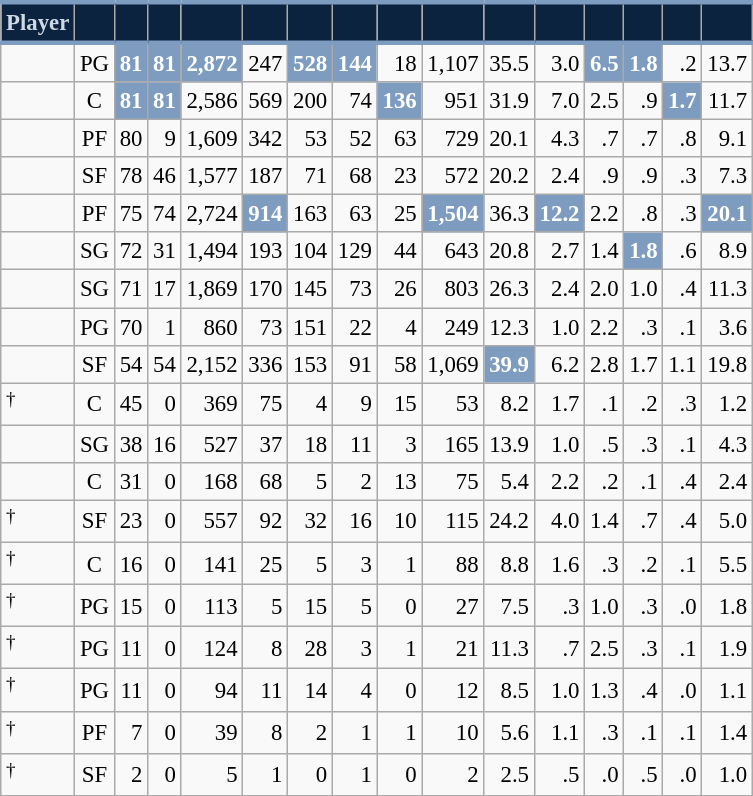<table class="wikitable sortable" style="font-size: 95%; text-align:right;">
<tr>
<th style="background:#0C2340; color:#CED9E5; border-top:#7D9CC0 3px solid; border-bottom:#7D9CC0 3px solid;">Player</th>
<th style="background:#0C2340; color:#CED9E5; border-top:#7D9CC0 3px solid; border-bottom:#7D9CC0 3px solid;"></th>
<th style="background:#0C2340; color:#CED9E5; border-top:#7D9CC0 3px solid; border-bottom:#7D9CC0 3px solid;"></th>
<th style="background:#0C2340; color:#CED9E5; border-top:#7D9CC0 3px solid; border-bottom:#7D9CC0 3px solid;"></th>
<th style="background:#0C2340; color:#CED9E5; border-top:#7D9CC0 3px solid; border-bottom:#7D9CC0 3px solid;"></th>
<th style="background:#0C2340; color:#CED9E5; border-top:#7D9CC0 3px solid; border-bottom:#7D9CC0 3px solid;"></th>
<th style="background:#0C2340; color:#CED9E5; border-top:#7D9CC0 3px solid; border-bottom:#7D9CC0 3px solid;"></th>
<th style="background:#0C2340; color:#CED9E5; border-top:#7D9CC0 3px solid; border-bottom:#7D9CC0 3px solid;"></th>
<th style="background:#0C2340; color:#CED9E5; border-top:#7D9CC0 3px solid; border-bottom:#7D9CC0 3px solid;"></th>
<th style="background:#0C2340; color:#CED9E5; border-top:#7D9CC0 3px solid; border-bottom:#7D9CC0 3px solid;"></th>
<th style="background:#0C2340; color:#CED9E5; border-top:#7D9CC0 3px solid; border-bottom:#7D9CC0 3px solid;"></th>
<th style="background:#0C2340; color:#CED9E5; border-top:#7D9CC0 3px solid; border-bottom:#7D9CC0 3px solid;"></th>
<th style="background:#0C2340; color:#CED9E5; border-top:#7D9CC0 3px solid; border-bottom:#7D9CC0 3px solid;"></th>
<th style="background:#0C2340; color:#CED9E5; border-top:#7D9CC0 3px solid; border-bottom:#7D9CC0 3px solid;"></th>
<th style="background:#0C2340; color:#CED9E5; border-top:#7D9CC0 3px solid; border-bottom:#7D9CC0 3px solid;"></th>
<th style="background:#0C2340; color:#CED9E5; border-top:#7D9CC0 3px solid; border-bottom:#7D9CC0 3px solid;"></th>
</tr>
<tr>
<td style="text-align:left;"></td>
<td style="text-align:center;">PG</td>
<td style="background:#7D9CC0; color:#FFFFFF;"><strong>81</strong></td>
<td style="background:#7D9CC0; color:#FFFFFF;"><strong>81</strong></td>
<td style="background:#7D9CC0; color:#FFFFFF;"><strong>2,872</strong></td>
<td>247</td>
<td style="background:#7D9CC0; color:#FFFFFF;"><strong>528</strong></td>
<td style="background:#7D9CC0; color:#FFFFFF;"><strong>144</strong></td>
<td>18</td>
<td>1,107</td>
<td>35.5</td>
<td>3.0</td>
<td style="background:#7D9CC0; color:#FFFFFF;"><strong>6.5</strong></td>
<td style="background:#7D9CC0; color:#FFFFFF;"><strong>1.8</strong></td>
<td>.2</td>
<td>13.7</td>
</tr>
<tr>
<td style="text-align:left;"></td>
<td style="text-align:center;">C</td>
<td style="background:#7D9CC0; color:#FFFFFF;"><strong>81</strong></td>
<td style="background:#7D9CC0; color:#FFFFFF;"><strong>81</strong></td>
<td>2,586</td>
<td>569</td>
<td>200</td>
<td>74</td>
<td style="background:#7D9CC0; color:#FFFFFF;"><strong>136</strong></td>
<td>951</td>
<td>31.9</td>
<td>7.0</td>
<td>2.5</td>
<td>.9</td>
<td style="background:#7D9CC0; color:#FFFFFF;"><strong>1.7</strong></td>
<td>11.7</td>
</tr>
<tr>
<td style="text-align:left;"></td>
<td style="text-align:center;">PF</td>
<td>80</td>
<td>9</td>
<td>1,609</td>
<td>342</td>
<td>53</td>
<td>52</td>
<td>63</td>
<td>729</td>
<td>20.1</td>
<td>4.3</td>
<td>.7</td>
<td>.7</td>
<td>.8</td>
<td>9.1</td>
</tr>
<tr>
<td style="text-align:left;"></td>
<td style="text-align:center;">SF</td>
<td>78</td>
<td>46</td>
<td>1,577</td>
<td>187</td>
<td>71</td>
<td>68</td>
<td>23</td>
<td>572</td>
<td>20.2</td>
<td>2.4</td>
<td>.9</td>
<td>.9</td>
<td>.3</td>
<td>7.3</td>
</tr>
<tr>
<td style="text-align:left;"></td>
<td style="text-align:center;">PF</td>
<td>75</td>
<td>74</td>
<td>2,724</td>
<td style="background:#7D9CC0; color:#FFFFFF;"><strong>914</strong></td>
<td>163</td>
<td>63</td>
<td>25</td>
<td style="background:#7D9CC0; color:#FFFFFF;"><strong>1,504</strong></td>
<td>36.3</td>
<td style="background:#7D9CC0; color:#FFFFFF;"><strong>12.2</strong></td>
<td>2.2</td>
<td>.8</td>
<td>.3</td>
<td style="background:#7D9CC0; color:#FFFFFF;"><strong>20.1</strong></td>
</tr>
<tr>
<td style="text-align:left;"></td>
<td style="text-align:center;">SG</td>
<td>72</td>
<td>31</td>
<td>1,494</td>
<td>193</td>
<td>104</td>
<td>129</td>
<td>44</td>
<td>643</td>
<td>20.8</td>
<td>2.7</td>
<td>1.4</td>
<td style="background:#7D9CC0; color:#FFFFFF;"><strong>1.8</strong></td>
<td>.6</td>
<td>8.9</td>
</tr>
<tr>
<td style="text-align:left;"></td>
<td style="text-align:center;">SG</td>
<td>71</td>
<td>17</td>
<td>1,869</td>
<td>170</td>
<td>145</td>
<td>73</td>
<td>26</td>
<td>803</td>
<td>26.3</td>
<td>2.4</td>
<td>2.0</td>
<td>1.0</td>
<td>.4</td>
<td>11.3</td>
</tr>
<tr>
<td style="text-align:left;"></td>
<td style="text-align:center;">PG</td>
<td>70</td>
<td>1</td>
<td>860</td>
<td>73</td>
<td>151</td>
<td>22</td>
<td>4</td>
<td>249</td>
<td>12.3</td>
<td>1.0</td>
<td>2.2</td>
<td>.3</td>
<td>.1</td>
<td>3.6</td>
</tr>
<tr>
<td style="text-align:left;"></td>
<td style="text-align:center;">SF</td>
<td>54</td>
<td>54</td>
<td>2,152</td>
<td>336</td>
<td>153</td>
<td>91</td>
<td>58</td>
<td>1,069</td>
<td style="background:#7D9CC0; color:#FFFFFF;"><strong>39.9</strong></td>
<td>6.2</td>
<td>2.8</td>
<td>1.7</td>
<td>1.1</td>
<td>19.8</td>
</tr>
<tr>
<td style="text-align:left;"><sup>†</sup></td>
<td style="text-align:center;">C</td>
<td>45</td>
<td>0</td>
<td>369</td>
<td>75</td>
<td>4</td>
<td>9</td>
<td>15</td>
<td>53</td>
<td>8.2</td>
<td>1.7</td>
<td>.1</td>
<td>.2</td>
<td>.3</td>
<td>1.2</td>
</tr>
<tr>
<td style="text-align:left;"></td>
<td style="text-align:center;">SG</td>
<td>38</td>
<td>16</td>
<td>527</td>
<td>37</td>
<td>18</td>
<td>11</td>
<td>3</td>
<td>165</td>
<td>13.9</td>
<td>1.0</td>
<td>.5</td>
<td>.3</td>
<td>.1</td>
<td>4.3</td>
</tr>
<tr>
<td style="text-align:left;"></td>
<td style="text-align:center;">C</td>
<td>31</td>
<td>0</td>
<td>168</td>
<td>68</td>
<td>5</td>
<td>2</td>
<td>13</td>
<td>75</td>
<td>5.4</td>
<td>2.2</td>
<td>.2</td>
<td>.1</td>
<td>.4</td>
<td>2.4</td>
</tr>
<tr>
<td style="text-align:left;"><sup>†</sup></td>
<td style="text-align:center;">SF</td>
<td>23</td>
<td>0</td>
<td>557</td>
<td>92</td>
<td>32</td>
<td>16</td>
<td>10</td>
<td>115</td>
<td>24.2</td>
<td>4.0</td>
<td>1.4</td>
<td>.7</td>
<td>.4</td>
<td>5.0</td>
</tr>
<tr>
<td style="text-align:left;"><sup>†</sup></td>
<td style="text-align:center;">C</td>
<td>16</td>
<td>0</td>
<td>141</td>
<td>25</td>
<td>5</td>
<td>3</td>
<td>1</td>
<td>88</td>
<td>8.8</td>
<td>1.6</td>
<td>.3</td>
<td>.2</td>
<td>.1</td>
<td>5.5</td>
</tr>
<tr>
<td style="text-align:left;"><sup>†</sup></td>
<td style="text-align:center;">PG</td>
<td>15</td>
<td>0</td>
<td>113</td>
<td>5</td>
<td>15</td>
<td>5</td>
<td>0</td>
<td>27</td>
<td>7.5</td>
<td>.3</td>
<td>1.0</td>
<td>.3</td>
<td>.0</td>
<td>1.8</td>
</tr>
<tr>
<td style="text-align:left;"><sup>†</sup></td>
<td style="text-align:center;">PG</td>
<td>11</td>
<td>0</td>
<td>124</td>
<td>8</td>
<td>28</td>
<td>3</td>
<td>1</td>
<td>21</td>
<td>11.3</td>
<td>.7</td>
<td>2.5</td>
<td>.3</td>
<td>.1</td>
<td>1.9</td>
</tr>
<tr>
<td style="text-align:left;"><sup>†</sup></td>
<td style="text-align:center;">PG</td>
<td>11</td>
<td>0</td>
<td>94</td>
<td>11</td>
<td>14</td>
<td>4</td>
<td>0</td>
<td>12</td>
<td>8.5</td>
<td>1.0</td>
<td>1.3</td>
<td>.4</td>
<td>.0</td>
<td>1.1</td>
</tr>
<tr>
<td style="text-align:left;"><sup>†</sup></td>
<td style="text-align:center;">PF</td>
<td>7</td>
<td>0</td>
<td>39</td>
<td>8</td>
<td>2</td>
<td>1</td>
<td>1</td>
<td>10</td>
<td>5.6</td>
<td>1.1</td>
<td>.3</td>
<td>.1</td>
<td>.1</td>
<td>1.4</td>
</tr>
<tr>
<td style="text-align:left;"><sup>†</sup></td>
<td style="text-align:center;">SF</td>
<td>2</td>
<td>0</td>
<td>5</td>
<td>1</td>
<td>0</td>
<td>1</td>
<td>0</td>
<td>2</td>
<td>2.5</td>
<td>.5</td>
<td>.0</td>
<td>.5</td>
<td>.0</td>
<td>1.0</td>
</tr>
</table>
